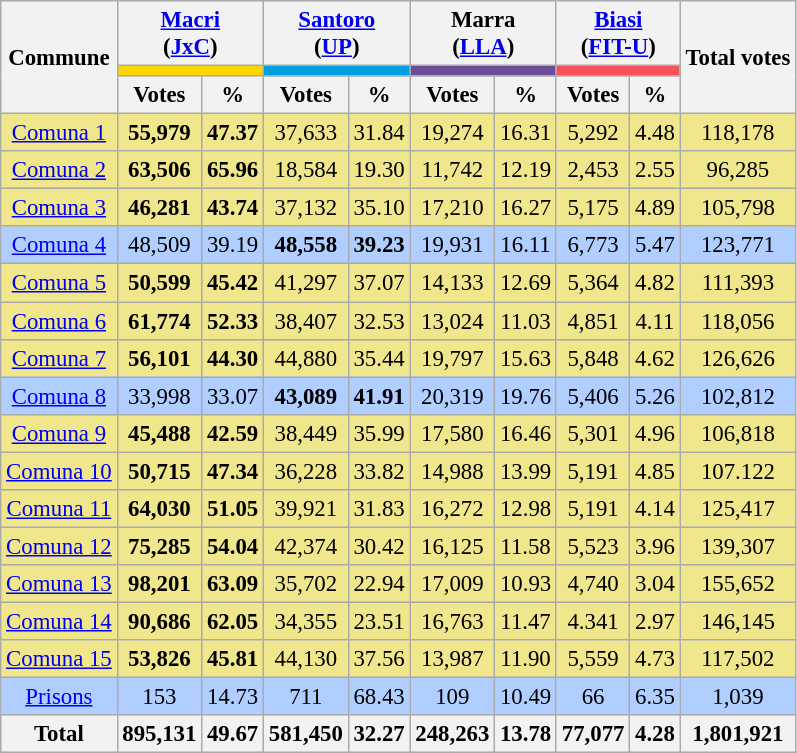<table class="wikitable sortable" style="text-align: center; font-size: 95%;">
<tr>
<th rowspan=3>Commune</th>
<th colspan=2><a href='#'>Macri</a><br>(<a href='#'>JxC</a>)</th>
<th colspan=2><a href='#'>Santoro</a><br>(<a href='#'>UP</a>)</th>
<th colspan=2>Marra<br>(<a href='#'>LLA</a>)</th>
<th colspan=2><a href='#'>Biasi</a><br>(<a href='#'>FIT-U</a>)</th>
<th rowspan=3>Total votes</th>
</tr>
<tr>
<th colspan=2 style="background:#FFD700"></th>
<th colspan=2 style="background:#009FE3"></th>
<th colspan=2 style="background:#6C4C99"></th>
<th colspan=2 style="background:#F65058"></th>
</tr>
<tr>
<th>Votes</th>
<th>%</th>
<th>Votes</th>
<th>%</th>
<th>Votes</th>
<th>%</th>
<th>Votes</th>
<th>%</th>
</tr>
<tr bgcolor="khaki">
<td><a href='#'>Comuna 1</a></td>
<td><strong>55,979</strong></td>
<td><strong>47.37</strong></td>
<td>37,633</td>
<td>31.84</td>
<td>19,274</td>
<td>16.31</td>
<td>5,292</td>
<td>4.48</td>
<td>118,178</td>
</tr>
<tr bgcolor="khaki">
<td><a href='#'>Comuna 2</a></td>
<td><strong>63,506</strong></td>
<td><strong>65.96</strong></td>
<td>18,584</td>
<td>19.30</td>
<td>11,742</td>
<td>12.19</td>
<td>2,453</td>
<td>2.55</td>
<td>96,285</td>
</tr>
<tr bgcolor="khaki">
<td><a href='#'>Comuna 3</a></td>
<td><strong>46,281</strong></td>
<td><strong>43.74</strong></td>
<td>37,132</td>
<td>35.10</td>
<td>17,210</td>
<td>16.27</td>
<td>5,175</td>
<td>4.89</td>
<td>105,798</td>
</tr>
<tr bgcolor="#B0CEFF">
<td><a href='#'>Comuna 4</a></td>
<td>48,509</td>
<td>39.19</td>
<td><strong>48,558</strong></td>
<td><strong>39.23</strong></td>
<td>19,931</td>
<td>16.11</td>
<td>6,773</td>
<td>5.47</td>
<td>123,771</td>
</tr>
<tr bgcolor="khaki">
<td><a href='#'>Comuna 5</a></td>
<td><strong>50,599</strong></td>
<td><strong>45.42</strong></td>
<td>41,297</td>
<td>37.07</td>
<td>14,133</td>
<td>12.69</td>
<td>5,364</td>
<td>4.82</td>
<td>111,393</td>
</tr>
<tr bgcolor="khaki">
<td><a href='#'>Comuna 6</a></td>
<td><strong>61,774</strong></td>
<td><strong>52.33</strong></td>
<td>38,407</td>
<td>32.53</td>
<td>13,024</td>
<td>11.03</td>
<td>4,851</td>
<td>4.11</td>
<td>118,056</td>
</tr>
<tr bgcolor="khaki">
<td><a href='#'>Comuna 7</a></td>
<td><strong>56,101</strong></td>
<td><strong>44.30</strong></td>
<td>44,880</td>
<td>35.44</td>
<td>19,797</td>
<td>15.63</td>
<td>5,848</td>
<td>4.62</td>
<td>126,626</td>
</tr>
<tr bgcolor="#B0CEFF">
<td><a href='#'>Comuna 8</a></td>
<td>33,998</td>
<td>33.07</td>
<td><strong>43,089</strong></td>
<td><strong>41.91</strong></td>
<td>20,319</td>
<td>19.76</td>
<td>5,406</td>
<td>5.26</td>
<td>102,812</td>
</tr>
<tr bgcolor="khaki">
<td><a href='#'>Comuna 9</a></td>
<td><strong>45,488</strong></td>
<td><strong>42.59</strong></td>
<td>38,449</td>
<td>35.99</td>
<td>17,580</td>
<td>16.46</td>
<td>5,301</td>
<td>4.96</td>
<td>106,818</td>
</tr>
<tr bgcolor="khaki">
<td><a href='#'>Comuna 10</a></td>
<td><strong>50,715</strong></td>
<td><strong>47.34</strong></td>
<td>36,228</td>
<td>33.82</td>
<td>14,988</td>
<td>13.99</td>
<td>5,191</td>
<td>4.85</td>
<td>107.122</td>
</tr>
<tr bgcolor="khaki">
<td><a href='#'>Comuna 11</a></td>
<td><strong>64,030</strong></td>
<td><strong>51.05</strong></td>
<td>39,921</td>
<td>31.83</td>
<td>16,272</td>
<td>12.98</td>
<td>5,191</td>
<td>4.14</td>
<td>125,417</td>
</tr>
<tr bgcolor="khaki">
<td><a href='#'>Comuna 12</a></td>
<td><strong>75,285</strong></td>
<td><strong>54.04</strong></td>
<td>42,374</td>
<td>30.42</td>
<td>16,125</td>
<td>11.58</td>
<td>5,523</td>
<td>3.96</td>
<td>139,307</td>
</tr>
<tr bgcolor="khaki">
<td><a href='#'>Comuna 13</a></td>
<td><strong>98,201</strong></td>
<td><strong>63.09</strong></td>
<td>35,702</td>
<td>22.94</td>
<td>17,009</td>
<td>10.93</td>
<td>4,740</td>
<td>3.04</td>
<td>155,652</td>
</tr>
<tr bgcolor="khaki">
<td><a href='#'>Comuna 14</a></td>
<td><strong>90,686</strong></td>
<td><strong>62.05</strong></td>
<td>34,355</td>
<td>23.51</td>
<td>16,763</td>
<td>11.47</td>
<td>4.341</td>
<td>2.97</td>
<td>146,145</td>
</tr>
<tr bgcolor="khaki">
<td><a href='#'>Comuna 15</a></td>
<td><strong>53,826</strong></td>
<td><strong>45.81</strong></td>
<td>44,130</td>
<td>37.56</td>
<td>13,987</td>
<td>11.90</td>
<td>5,559</td>
<td>4.73</td>
<td>117,502</td>
</tr>
<tr bgcolor="#B0CEFF">
<td><a href='#'>Prisons</a></td>
<td>153</td>
<td>14.73</td>
<td>711</td>
<td>68.43</td>
<td>109</td>
<td>10.49</td>
<td>66</td>
<td>6.35</td>
<td>1,039</td>
</tr>
<tr>
<th>Total</th>
<th>895,131</th>
<th>49.67</th>
<th>581,450</th>
<th>32.27</th>
<th>248,263</th>
<th>13.78</th>
<th>77,077</th>
<th>4.28</th>
<th>1,801,921</th>
</tr>
</table>
